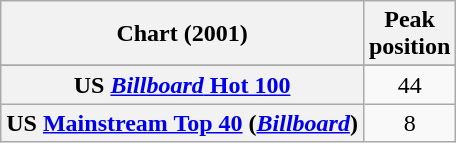<table class="wikitable sortable plainrowheaders" style="text-align:center">
<tr>
<th>Chart (2001)</th>
<th>Peak<br>position</th>
</tr>
<tr>
</tr>
<tr>
</tr>
<tr>
</tr>
<tr>
</tr>
<tr>
<th scope="row">US <a href='#'><em>Billboard</em> Hot 100</a></th>
<td>44</td>
</tr>
<tr>
<th scope="row">US <a href='#'>Mainstream Top 40</a> (<em><a href='#'>Billboard</a></em>)</th>
<td>8</td>
</tr>
</table>
